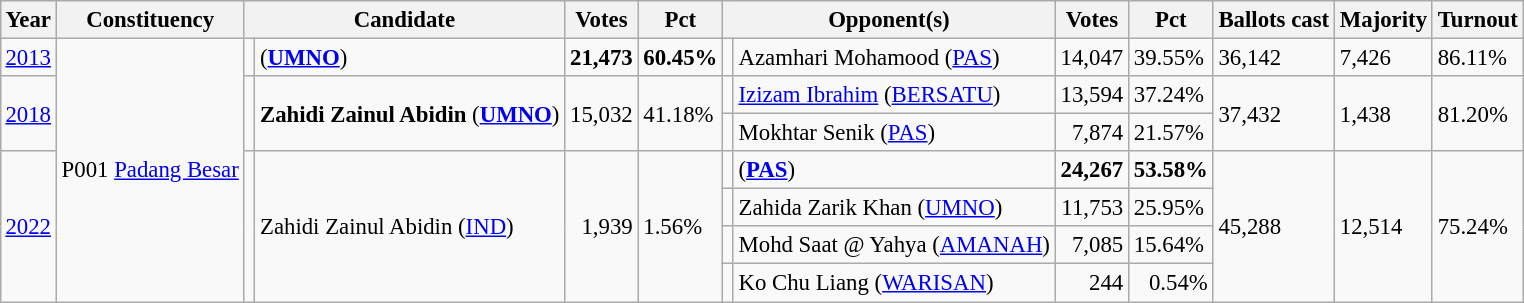<table class="wikitable" style="margin:0.5em ; font-size:95%">
<tr>
<th>Year</th>
<th>Constituency</th>
<th colspan=2>Candidate</th>
<th>Votes</th>
<th>Pct</th>
<th colspan=2>Opponent(s)</th>
<th>Votes</th>
<th>Pct</th>
<th>Ballots cast</th>
<th>Majority</th>
<th>Turnout</th>
</tr>
<tr>
<td><a href='#'>2013</a></td>
<td rowspan=7>P001 <a href='#'>Padang Besar</a></td>
<td></td>
<td> (<a href='#'><strong>UMNO</strong></a>)</td>
<td align="right"><strong>21,473</strong></td>
<td><strong>60.45%</strong></td>
<td></td>
<td>Azamhari Mohamood (<a href='#'>PAS</a>)</td>
<td align="right">14,047</td>
<td>39.55%</td>
<td>36,142</td>
<td>7,426</td>
<td>86.11%</td>
</tr>
<tr>
<td rowspan="2"><a href='#'>2018</a></td>
<td rowspan="2" ></td>
<td rowspan="2"><strong>Zahidi Zainul Abidin</strong> (<a href='#'><strong>UMNO</strong></a>)</td>
<td rowspan="2" align="right">15,032</td>
<td rowspan="2">41.18%</td>
<td></td>
<td><a href='#'>Izizam Ibrahim</a> (<a href='#'>BERSATU</a>)</td>
<td align="right">13,594</td>
<td>37.24%</td>
<td rowspan="2">37,432</td>
<td rowspan="2">1,438</td>
<td rowspan="2">81.20%</td>
</tr>
<tr>
<td></td>
<td>Mokhtar Senik (<a href='#'>PAS</a>)</td>
<td align="right">7,874</td>
<td>21.57%</td>
</tr>
<tr>
<td rowspan="4"><a href='#'>2022</a></td>
<td rowspan="4" ></td>
<td rowspan="4">Zahidi Zainul Abidin (<a href='#'>IND</a>)</td>
<td rowspan="4" align="right">1,939</td>
<td rowspan="4">1.56%</td>
<td bgcolor=></td>
<td> (<a href='#'><strong>PAS</strong></a>)</td>
<td align="right"><strong>24,267</strong></td>
<td><strong>53.58%</strong></td>
<td rowspan="4">45,288</td>
<td rowspan="4">12,514</td>
<td rowspan="4">75.24%</td>
</tr>
<tr>
<td></td>
<td>Zahida Zarik Khan (<a href='#'>UMNO</a>)</td>
<td align="right">11,753</td>
<td>25.95%</td>
</tr>
<tr>
<td></td>
<td>Mohd Saat @ Yahya (<a href='#'>AMANAH</a>)</td>
<td align="right">7,085</td>
<td>15.64%</td>
</tr>
<tr>
<td></td>
<td>Ko Chu Liang (<a href='#'>WARISAN</a>)</td>
<td align="right">244</td>
<td align=right>0.54%</td>
</tr>
</table>
